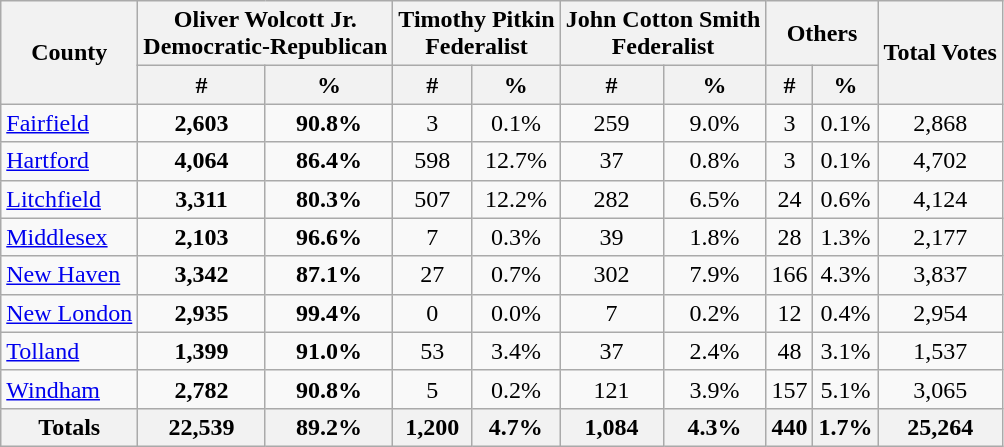<table class="wikitable sortable">
<tr>
<th rowspan="2" scope="col">County</th>
<th colspan="2" scope="col">Oliver Wolcott Jr.<br>Democratic-Republican</th>
<th colspan="2" scope="col">Timothy Pitkin<br>Federalist</th>
<th colspan="2" scope="col">John Cotton Smith<br>Federalist</th>
<th colspan="2" scope="col">Others</th>
<th rowspan="2" scope="col">Total Votes</th>
</tr>
<tr>
<th>#</th>
<th>%</th>
<th>#</th>
<th>%</th>
<th>#</th>
<th>%</th>
<th>#</th>
<th>%</th>
</tr>
<tr>
<td><a href='#'>Fairfield</a></td>
<td align="center"><strong>2,603</strong></td>
<td align="center"><strong>90.8%</strong></td>
<td align="center">3</td>
<td align="center">0.1%</td>
<td align="center">259</td>
<td align="center">9.0%</td>
<td align="center">3</td>
<td align="center">0.1%</td>
<td align="center">2,868</td>
</tr>
<tr>
<td><a href='#'>Hartford</a></td>
<td align="center"><strong>4,064</strong></td>
<td align="center"><strong>86.4%</strong></td>
<td align="center">598</td>
<td align="center">12.7%</td>
<td align="center">37</td>
<td align="center">0.8%</td>
<td align="center">3</td>
<td align="center">0.1%</td>
<td align="center">4,702</td>
</tr>
<tr>
<td><a href='#'>Litchfield</a></td>
<td align="center"><strong>3,311</strong></td>
<td align="center"><strong>80.3%</strong></td>
<td align="center">507</td>
<td align="center">12.2%</td>
<td align="center">282</td>
<td align="center">6.5%</td>
<td align="center">24</td>
<td align="center">0.6%</td>
<td align="center">4,124</td>
</tr>
<tr>
<td><a href='#'>Middlesex</a></td>
<td align="center"><strong>2,103</strong></td>
<td align="center"><strong>96.6%</strong></td>
<td align="center">7</td>
<td align="center">0.3%</td>
<td align="center">39</td>
<td align="center">1.8%</td>
<td align="center">28</td>
<td align="center">1.3%</td>
<td align="center">2,177</td>
</tr>
<tr>
<td><a href='#'>New Haven</a></td>
<td align="center"><strong>3,342</strong></td>
<td align="center"><strong>87.1%</strong></td>
<td align="center">27</td>
<td align="center">0.7%</td>
<td align="center">302</td>
<td align="center">7.9%</td>
<td align="center">166</td>
<td align="center">4.3%</td>
<td align="center">3,837</td>
</tr>
<tr>
<td><a href='#'>New London</a></td>
<td align="center"><strong>2,935</strong></td>
<td align="center"><strong>99.4%</strong></td>
<td align="center">0</td>
<td align="center">0.0%</td>
<td align="center">7</td>
<td align="center">0.2%</td>
<td align="center">12</td>
<td align="center">0.4%</td>
<td align="center">2,954</td>
</tr>
<tr>
<td><a href='#'>Tolland</a></td>
<td align="center"><strong>1,399</strong></td>
<td align="center"><strong>91.0%</strong></td>
<td align="center">53</td>
<td align="center">3.4%</td>
<td align="center">37</td>
<td align="center">2.4%</td>
<td align="center">48</td>
<td align="center">3.1%</td>
<td align="center">1,537</td>
</tr>
<tr>
<td><a href='#'>Windham</a></td>
<td align="center"><strong>2,782</strong></td>
<td align="center"><strong>90.8%</strong></td>
<td align="center">5</td>
<td align="center">0.2%</td>
<td align="center">121</td>
<td align="center">3.9%</td>
<td align="center">157</td>
<td align="center">5.1%</td>
<td align="center">3,065</td>
</tr>
<tr>
<th>Totals</th>
<th>22,539</th>
<th>89.2%</th>
<th>1,200</th>
<th>4.7%</th>
<th>1,084</th>
<th>4.3%</th>
<th>440</th>
<th>1.7%</th>
<th>25,264</th>
</tr>
</table>
